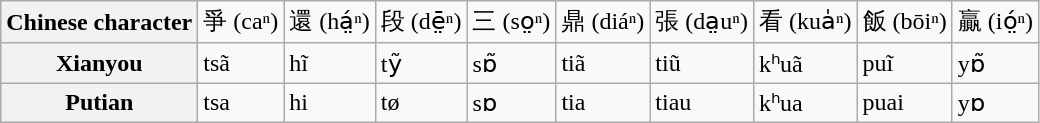<table class="wikitable">
<tr>
<th>Chinese character</th>
<td>爭 (caⁿ)</td>
<td>還 (há̤ⁿ)</td>
<td>段 (dē̤ⁿ)</td>
<td>三 (so̤ⁿ)</td>
<td>鼎 (diáⁿ)</td>
<td>張 (da̤uⁿ)</td>
<td>看 (kua̍ⁿ)</td>
<td>飯 (bōiⁿ)</td>
<td>贏 (ió̤ⁿ)</td>
</tr>
<tr>
<th>Xianyou</th>
<td>tsã</td>
<td>hĩ</td>
<td>tỹ</td>
<td>sɒ̃</td>
<td>tiã</td>
<td>tiũ</td>
<td>kʰuã</td>
<td>puĩ</td>
<td>yɒ̃</td>
</tr>
<tr>
<th>Putian</th>
<td>tsa</td>
<td>hi</td>
<td>tø</td>
<td>sɒ</td>
<td>tia</td>
<td>tiau</td>
<td>kʰua</td>
<td>puai</td>
<td>yɒ</td>
</tr>
</table>
